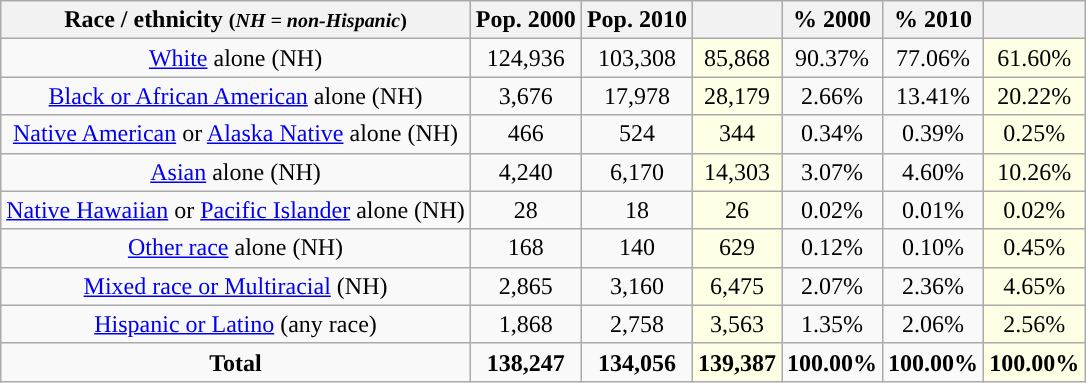<table class="wikitable" style="text-align:center;">
<tr>
<th>Race / ethnicity <small>(<em>NH = non-Hispanic</em>)</small></th>
<th>Pop. 2000</th>
<th>Pop. 2010</th>
<th></th>
<th>% 2000</th>
<th>% 2010</th>
<th></th>
</tr>
<tr>
<td><a href='#'>White</a> alone (NH)</td>
<td>124,936</td>
<td>103,308</td>
<td style='background: #ffffe6;'>85,868</td>
<td>90.37%</td>
<td>77.06%</td>
<td style='background: #ffffe6;'>61.60%</td>
</tr>
<tr>
<td><a href='#'>Black or African American</a> alone (NH)</td>
<td>3,676</td>
<td>17,978</td>
<td style='background: #ffffe6;'>28,179</td>
<td>2.66%</td>
<td>13.41%</td>
<td style='background: #ffffe6;'>20.22%</td>
</tr>
<tr>
<td><a href='#'>Native American</a> or <a href='#'>Alaska Native</a> alone (NH)</td>
<td>466</td>
<td>524</td>
<td style='background: #ffffe6;'>344</td>
<td>0.34%</td>
<td>0.39%</td>
<td style='background: #ffffe6;'>0.25%</td>
</tr>
<tr>
<td><a href='#'>Asian</a> alone (NH)</td>
<td>4,240</td>
<td>6,170</td>
<td style='background: #ffffe6;'>14,303</td>
<td>3.07%</td>
<td>4.60%</td>
<td style='background: #ffffe6;'>10.26%</td>
</tr>
<tr>
<td><a href='#'>Native Hawaiian</a> or <a href='#'>Pacific Islander</a> alone (NH)</td>
<td>28</td>
<td>18</td>
<td style='background: #ffffe6;'>26</td>
<td>0.02%</td>
<td>0.01%</td>
<td style='background: #ffffe6;'>0.02%</td>
</tr>
<tr>
<td><a href='#'>Other race</a> alone (NH)</td>
<td>168</td>
<td>140</td>
<td style='background: #ffffe6;'>629</td>
<td>0.12%</td>
<td>0.10%</td>
<td style='background: #ffffe6;'>0.45%</td>
</tr>
<tr>
<td><a href='#'>Mixed race or Multiracial</a> (NH)</td>
<td>2,865</td>
<td>3,160</td>
<td style='background: #ffffe6;'>6,475</td>
<td>2.07%</td>
<td>2.36%</td>
<td style='background: #ffffe6;'>4.65%</td>
</tr>
<tr>
<td><a href='#'>Hispanic or Latino</a> (any race)</td>
<td>1,868</td>
<td>2,758</td>
<td style='background: #ffffe6;'>3,563</td>
<td>1.35%</td>
<td>2.06%</td>
<td style='background: #ffffe6;'>2.56%</td>
</tr>
<tr>
<td><strong>Total</strong></td>
<td><strong>138,247</strong></td>
<td><strong>134,056</strong></td>
<td style='background: #ffffe6;'><strong>139,387</strong></td>
<td><strong>100.00%</strong></td>
<td><strong>100.00%</strong></td>
<td style='background: #ffffe6;'><strong>100.00%</strong></td>
</tr>
</table>
